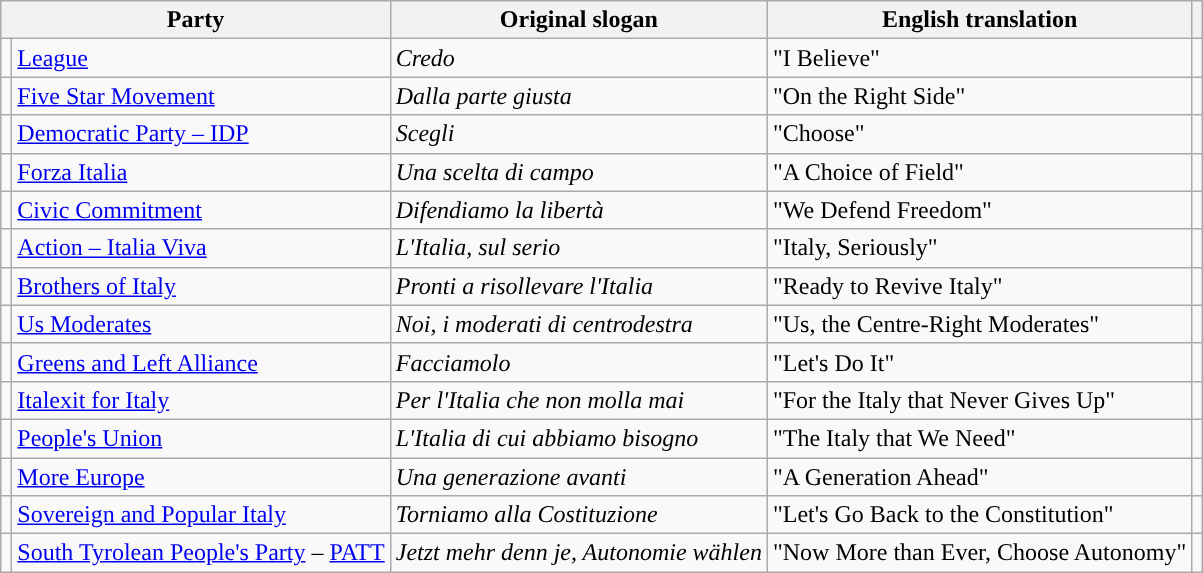<table class=wikitable style=text-align:left>
<tr>
<th colspan=2>Party</th>
<th>Original slogan</th>
<th>English translation</th>
<th></th>
</tr>
<tr>
<td></td>
<td><a href='#'>League</a></td>
<td><em>Credo</em></td>
<td>"I Believe"</td>
<td></td>
</tr>
<tr>
<td></td>
<td><a href='#'>Five Star Movement</a></td>
<td><em>Dalla parte giusta</em></td>
<td>"On the Right Side"</td>
<td></td>
</tr>
<tr>
<td></td>
<td><a href='#'>Democratic Party – IDP</a></td>
<td><em>Scegli</em></td>
<td>"Choose"</td>
<td></td>
</tr>
<tr>
<td></td>
<td><a href='#'>Forza Italia</a></td>
<td><em>Una scelta di campo</em></td>
<td>"A Choice of Field"</td>
<td></td>
</tr>
<tr>
<td></td>
<td><a href='#'>Civic Commitment</a></td>
<td><em>Difendiamo la libertà</em></td>
<td>"We Defend Freedom"</td>
<td></td>
</tr>
<tr>
<td></td>
<td><a href='#'>Action – Italia Viva</a></td>
<td><em>L'Italia, sul serio</em></td>
<td>"Italy, Seriously"</td>
<td></td>
</tr>
<tr>
<td></td>
<td><a href='#'>Brothers of Italy</a></td>
<td><em>Pronti a risollevare l'Italia</em></td>
<td>"Ready to Revive Italy"</td>
<td></td>
</tr>
<tr>
<td></td>
<td><a href='#'>Us Moderates</a></td>
<td><em>Noi, i moderati di centrodestra</em></td>
<td>"Us, the Centre-Right Moderates"</td>
<td></td>
</tr>
<tr>
<td></td>
<td><a href='#'>Greens and Left Alliance</a></td>
<td><em>Facciamolo</em></td>
<td>"Let's Do It"</td>
<td></td>
</tr>
<tr>
<td></td>
<td><a href='#'>Italexit for Italy</a></td>
<td><em>Per l'Italia che non molla mai</em></td>
<td>"For the Italy that Never Gives Up"</td>
<td></td>
</tr>
<tr>
<td></td>
<td><a href='#'>People's Union</a></td>
<td><em>L'Italia di cui abbiamo bisogno</em></td>
<td>"The Italy that We Need"</td>
<td></td>
</tr>
<tr>
<td></td>
<td><a href='#'>More Europe</a></td>
<td><em>Una generazione avanti</em></td>
<td>"A Generation Ahead"</td>
<td></td>
</tr>
<tr>
<td></td>
<td><a href='#'>Sovereign and Popular Italy</a></td>
<td><em>Torniamo alla Costituzione</em></td>
<td>"Let's Go Back to the Constitution"</td>
<td></td>
</tr>
<tr>
<td></td>
<td><a href='#'>South Tyrolean People's Party</a> – <a href='#'>PATT</a></td>
<td><em>Jetzt mehr denn je, Autonomie wählen</em></td>
<td>"Now More than Ever, Choose Autonomy"</td>
<td></td>
</tr>
</table>
